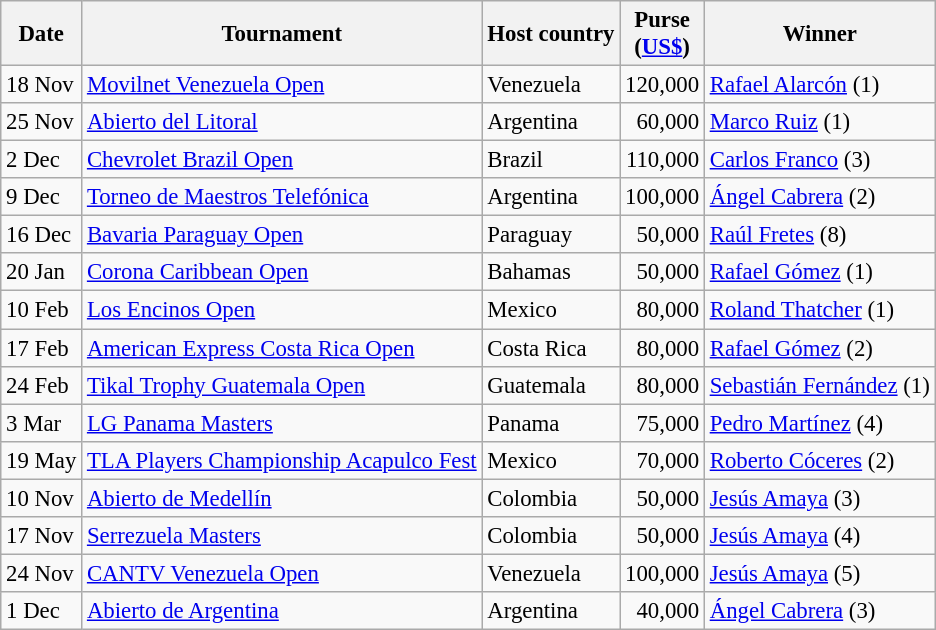<table class="wikitable" style="font-size:95%">
<tr>
<th>Date</th>
<th>Tournament</th>
<th>Host country</th>
<th>Purse<br>(<a href='#'>US$</a>)</th>
<th>Winner</th>
</tr>
<tr>
<td>18 Nov</td>
<td><a href='#'>Movilnet Venezuela Open</a></td>
<td>Venezuela</td>
<td align=right>120,000</td>
<td> <a href='#'>Rafael Alarcón</a> (1)</td>
</tr>
<tr>
<td>25 Nov</td>
<td><a href='#'>Abierto del Litoral</a></td>
<td>Argentina</td>
<td align=right>60,000</td>
<td> <a href='#'>Marco Ruiz</a> (1)</td>
</tr>
<tr>
<td>2 Dec</td>
<td><a href='#'>Chevrolet Brazil Open</a></td>
<td>Brazil</td>
<td align=right>110,000</td>
<td> <a href='#'>Carlos Franco</a> (3)</td>
</tr>
<tr>
<td>9 Dec</td>
<td><a href='#'>Torneo de Maestros Telefónica</a></td>
<td>Argentina</td>
<td align=right>100,000</td>
<td> <a href='#'>Ángel Cabrera</a> (2)</td>
</tr>
<tr>
<td>16 Dec</td>
<td><a href='#'>Bavaria Paraguay Open</a></td>
<td>Paraguay</td>
<td align=right>50,000</td>
<td> <a href='#'>Raúl Fretes</a> (8)</td>
</tr>
<tr>
<td>20 Jan</td>
<td><a href='#'>Corona Caribbean Open</a></td>
<td>Bahamas</td>
<td align=right>50,000</td>
<td> <a href='#'>Rafael Gómez</a> (1)</td>
</tr>
<tr>
<td>10 Feb</td>
<td><a href='#'>Los Encinos Open</a></td>
<td>Mexico</td>
<td align=right>80,000</td>
<td> <a href='#'>Roland Thatcher</a> (1)</td>
</tr>
<tr>
<td>17 Feb</td>
<td><a href='#'>American Express Costa Rica Open</a></td>
<td>Costa Rica</td>
<td align=right>80,000</td>
<td> <a href='#'>Rafael Gómez</a> (2)</td>
</tr>
<tr>
<td>24 Feb</td>
<td><a href='#'>Tikal Trophy Guatemala Open</a></td>
<td>Guatemala</td>
<td align=right>80,000</td>
<td> <a href='#'>Sebastián Fernández</a> (1)</td>
</tr>
<tr>
<td>3 Mar</td>
<td><a href='#'>LG Panama Masters</a></td>
<td>Panama</td>
<td align=right>75,000</td>
<td> <a href='#'>Pedro Martínez</a> (4)</td>
</tr>
<tr>
<td>19 May</td>
<td><a href='#'>TLA Players Championship Acapulco Fest</a></td>
<td>Mexico</td>
<td align=right>70,000</td>
<td> <a href='#'>Roberto Cóceres</a> (2)</td>
</tr>
<tr>
<td>10 Nov</td>
<td><a href='#'>Abierto de Medellín</a></td>
<td>Colombia</td>
<td align=right>50,000</td>
<td> <a href='#'>Jesús Amaya</a> (3)</td>
</tr>
<tr>
<td>17 Nov</td>
<td><a href='#'>Serrezuela Masters</a></td>
<td>Colombia</td>
<td align=right>50,000</td>
<td> <a href='#'>Jesús Amaya</a> (4)</td>
</tr>
<tr>
<td>24 Nov</td>
<td><a href='#'>CANTV Venezuela Open</a></td>
<td>Venezuela</td>
<td align=right>100,000</td>
<td> <a href='#'>Jesús Amaya</a> (5)</td>
</tr>
<tr>
<td>1 Dec</td>
<td><a href='#'>Abierto de Argentina</a></td>
<td>Argentina</td>
<td align=right>40,000</td>
<td> <a href='#'>Ángel Cabrera</a> (3)</td>
</tr>
</table>
